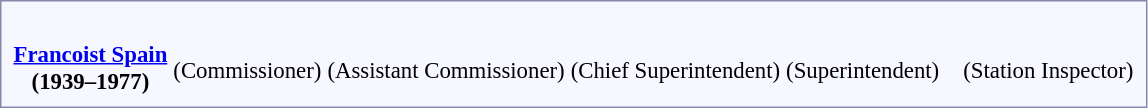<table style="border:1px solid #8888aa; background-color:#f7f8ff; padding:5px; font-size:95%; margin: 0px 12px 12px 0px;">
<tr>
<td align="center" rowspan=2><strong> <br><a href='#'>Francoist Spain</a></strong><br><strong>(1939–1977)</strong></td>
<td align="center" colspan=1></td>
<td align="center" colspan=1></td>
<td align="center" colspan=1></td>
<td align="center" colspan=1></td>
<td align="center" colspan=1></td>
<td align="center" colspan=1></td>
<td align="center" colspan=1></td>
<td align="center" colspan=1></td>
</tr>
<tr rowspan="2">
<td align="center" colspan=1><br> (Commissioner)</td>
<td align="center" colspan=1><br> (Assistant Commissioner)</td>
<td align="center" colspan=1><br> (Chief Superintendent)</td>
<td align="center" colspan=1><br> (Superintendent)</td>
<td align="center" colspan=1></td>
<td align="center" colspan=1></td>
<td align="center" colspan=1></td>
<td align="center" colspan=1><br> (Station Inspector)</td>
</tr>
</table>
